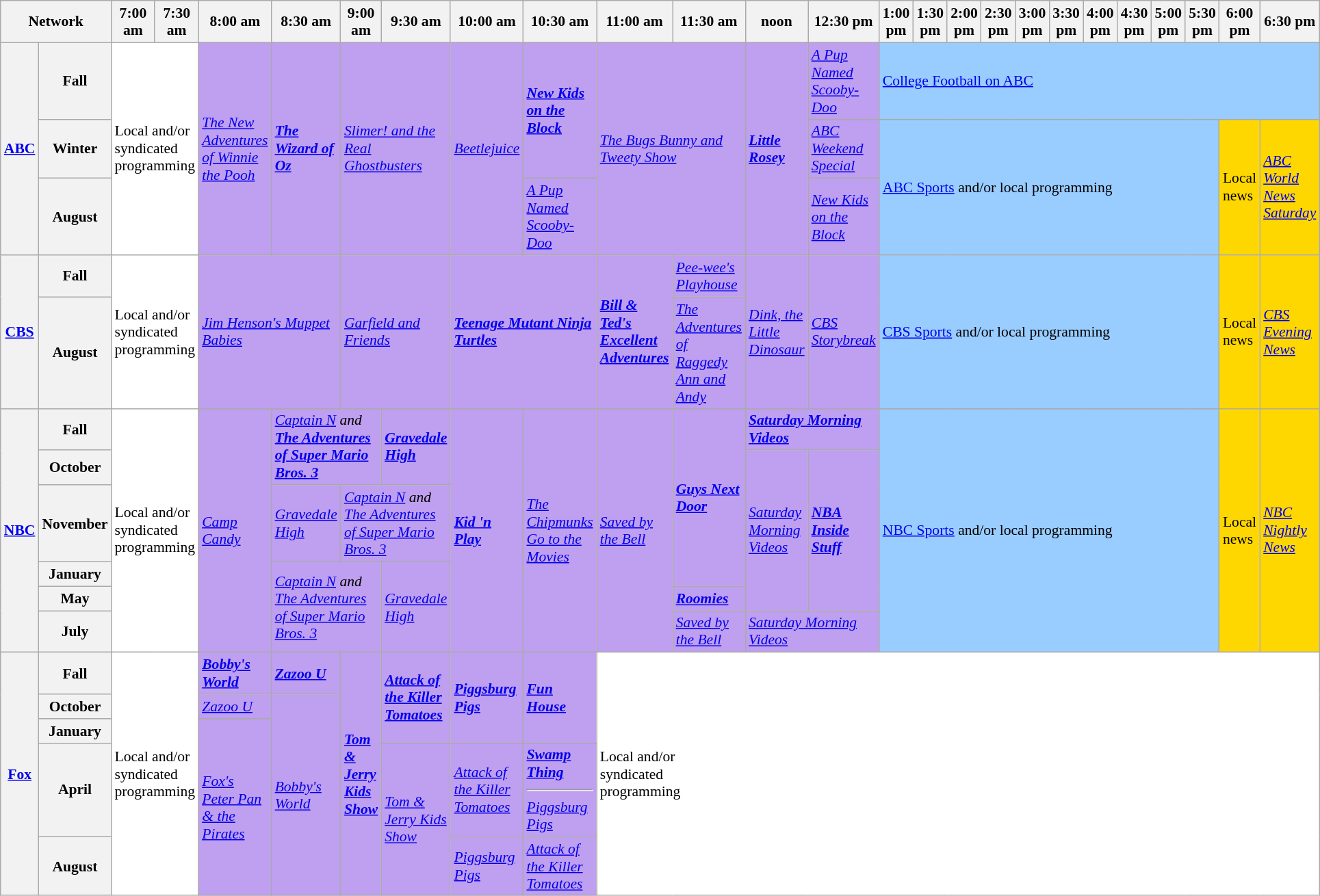<table class=wikitable style="font-size:90%">
<tr>
<th width="1.5%" bgcolor="#C0C0C0" colspan="2">Network</th>
<th width="4%" bgcolor="#C0C0C0">7:00 am</th>
<th width="4%" bgcolor="#C0C0C0">7:30 am</th>
<th width="4%" bgcolor="#C0C0C0">8:00 am</th>
<th width="4%" bgcolor="#C0C0C0">8:30 am</th>
<th width="4%" bgcolor="#C0C0C0">9:00 am</th>
<th width="4%" bgcolor="#C0C0C0">9:30 am</th>
<th width="4%" bgcolor="#C0C0C0">10:00 am</th>
<th width="4%" bgcolor="#C0C0C0">10:30 am</th>
<th width="4%" bgcolor="#C0C0C0">11:00 am</th>
<th width="4%" bgcolor="#C0C0C0">11:30 am</th>
<th width="4%" bgcolor="#C0C0C0">noon</th>
<th width="4%" bgcolor="#C0C0C0">12:30 pm</th>
<th width="4%" bgcolor="#C0C0C0">1:00 pm</th>
<th width="4%" bgcolor="#C0C0C0">1:30 pm</th>
<th width="4%" bgcolor="#C0C0C0">2:00 pm</th>
<th width="4%" bgcolor="#C0C0C0">2:30 pm</th>
<th width="4%" bgcolor="#C0C0C0">3:00 pm</th>
<th width="4%" bgcolor="#C0C0C0">3:30 pm</th>
<th width="4%" bgcolor="#C0C0C0">4:00 pm</th>
<th width="4%" bgcolor="#C0C0C0">4:30 pm</th>
<th width="4%" bgcolor="#C0C0C0">5:00 pm</th>
<th width="4%" bgcolor="#C0C0C0">5:30 pm</th>
<th width="4%" bgcolor="#C0C0C0">6:00 pm</th>
<th width="4%" bgcolor="#C0C0C0">6:30 pm</th>
</tr>
<tr>
<th bgcolor="#C0C0C0" rowspan="3"><a href='#'>ABC</a></th>
<th>Fall</th>
<td bgcolor="white" colspan="2" rowspan="3">Local and/or<br>syndicated<br>programming</td>
<td bgcolor="bf9fef" rowspan="3"><em><a href='#'>The New Adventures of Winnie the Pooh</a></em></td>
<td bgcolor="bf9fef" rowspan="3"><strong><em><a href='#'>The Wizard of Oz</a></em></strong></td>
<td bgcolor="bf9fef" colspan="2" rowspan="3"><em><a href='#'>Slimer! and the Real Ghostbusters</a></em></td>
<td bgcolor="bf9fef" rowspan="3"><em><a href='#'>Beetlejuice</a></em></td>
<td bgcolor="bf9fef" rowspan="2"><strong><em><a href='#'>New Kids on the Block</a></em></strong></td>
<td bgcolor="bf9fef" colspan="2" rowspan="3"><em><a href='#'>The Bugs Bunny and Tweety Show</a></em></td>
<td bgcolor="bf9fef" rowspan="3"><strong><em><a href='#'>Little Rosey</a></em></strong></td>
<td bgcolor="bf9fef" rowspan="1"><em><a href='#'>A Pup Named Scooby-Doo</a></em></td>
<td bgcolor="99ccff" colspan="12"rowspan="1"><a href='#'>College Football on ABC</a></td>
</tr>
<tr>
<th>Winter</th>
<td bgcolor="bf9fef" rowspan="1"><em><a href='#'>ABC Weekend Special</a></em></td>
<td bgcolor="99ccff" colspan="10"rowspan="2"><a href='#'>ABC Sports</a> and/or local programming</td>
<td bgcolor="gold" rowspan="2">Local news</td>
<td bgcolor="gold" rowspan="2"><em><a href='#'>ABC World News Saturday</a></em></td>
</tr>
<tr>
<th>August</th>
<td bgcolor="bf9fef" rowspan="1"><em><a href='#'>A Pup Named Scooby-Doo</a></em></td>
<td bgcolor="bf9fef" rowspan="1"><em><a href='#'>New Kids on the Block</a></em></td>
</tr>
<tr>
<th bgcolor="#C0C0C0" rowspan="2"><a href='#'>CBS</a></th>
<th>Fall</th>
<td bgcolor="white" colspan="2" rowspan="2">Local and/or<br>syndicated<br>programming</td>
<td bgcolor="bf9fef" colspan="2" rowspan="2"><em><a href='#'>Jim Henson's Muppet Babies</a></em></td>
<td bgcolor="bf9fef" colspan="2" rowspan="2"><em><a href='#'>Garfield and Friends</a></em></td>
<td bgcolor="bf9fef" colspan="2" rowspan="2"><strong><em><a href='#'>Teenage Mutant Ninja Turtles</a></em></strong></td>
<td bgcolor="bf9fef" rowspan="2"><strong><em><a href='#'>Bill & Ted's Excellent Adventures</a></em></strong></td>
<td bgcolor="bf9fef" rowspan="1"><em><a href='#'>Pee-wee's Playhouse</a></em></td>
<td bgcolor="bf9fef" rowspan="2"><em><a href='#'>Dink, the Little Dinosaur</a></em></td>
<td bgcolor="bf9fef" rowspan="2"><em><a href='#'>CBS Storybreak</a></em> </td>
<td bgcolor="99ccff" colspan="10"rowspan="2"><a href='#'>CBS Sports</a> and/or local programming</td>
<td bgcolor="gold" rowspan="2">Local news</td>
<td bgcolor="gold" rowspan="2"><em><a href='#'>CBS Evening News</a></em></td>
</tr>
<tr>
<th>August</th>
<td bgcolor="bf9fef" rowspan="1"><em><a href='#'>The Adventures of Raggedy Ann and Andy</a></em> </td>
</tr>
<tr>
<th bgcolor="#C0C0C0" rowspan="6"><a href='#'>NBC</a></th>
<th>Fall</th>
<td bgcolor="white" rowspan="6"colspan="2">Local and/or<br>syndicated<br>programming</td>
<td bgcolor="bf9fef"rowspan="6"><em><a href='#'>Camp Candy</a></em></td>
<td bgcolor="bf9fef" colspan=2 rowspan=2><em><a href='#'>Captain N</a> and</em> <strong><em><a href='#'>The Adventures of Super Mario Bros. 3</a></em></strong></td>
<td bgcolor="bf9fef" rowspan=2><strong><em><a href='#'>Gravedale High</a></em></strong></td>
<td bgcolor="bf9fef" rowspan=6><strong><em><a href='#'>Kid 'n Play</a></em></strong></td>
<td bgcolor="bf9fef" rowspan=6><em><a href='#'>The Chipmunks Go to the Movies</a></em></td>
<td bgcolor="bf9fef" rowspan=6><em><a href='#'>Saved by the Bell</a></em></td>
<td bgcolor="bf9fef"rowspan="4"><strong><em><a href='#'>Guys Next Door</a></em></strong></td>
<td bgcolor="bf9fef"rowspan="1"colspan="2"><strong><em><a href='#'>Saturday Morning Videos</a></em></strong></td>
<td bgcolor="99ccff" rowspan="6"colspan="10"><a href='#'>NBC Sports</a> and/or local programming</td>
<td bgcolor="gold"rowspan="6">Local news</td>
<td bgcolor="gold"rowspan="6"><em><a href='#'>NBC Nightly News</a></em></td>
</tr>
<tr>
<th>October</th>
<td bgcolor="bf9fef"rowspan="4"><em><a href='#'>Saturday Morning Videos</a></em></td>
<td bgcolor="bf9fef"rowspan="4"><strong><em><a href='#'>NBA Inside Stuff</a></em></strong></td>
</tr>
<tr>
<th>November</th>
<td bgcolor="bf9fef"><em><a href='#'>Gravedale High</a></em></td>
<td bgcolor="bf9fef" colspan=2><em><a href='#'>Captain N</a> and</em> <em><a href='#'>The Adventures of Super Mario Bros. 3</a></em></td>
</tr>
<tr>
<th>January</th>
<td bgcolor="bf9fef" colspan=2 rowspan=3><em><a href='#'>Captain N</a> and</em> <em><a href='#'>The Adventures of Super Mario Bros. 3</a></em></td>
<td bgcolor="bf9fef" rowspan=3><em><a href='#'>Gravedale High</a></em></td>
</tr>
<tr>
<th>May</th>
<td bgcolor="bf9fef"rowspan="1"><strong><em><a href='#'>Roomies</a></em></strong> </td>
</tr>
<tr>
<th>July</th>
<td bgcolor="bf9fef"rowspan="1"colspan="1"><em><a href='#'>Saved by the Bell</a></em></td>
<td bgcolor="bf9fef"rowspan="1"colspan="2"><em><a href='#'>Saturday Morning Videos</a></em></td>
</tr>
<tr>
<th rowspan="5" bgcolor="#C0C0C0"><a href='#'>Fox</a></th>
<th>Fall</th>
<td colspan="2" rowspan="5" bgcolor="white">Local and/or<br>syndicated<br>programming</td>
<td bgcolor="bf9fef" rowspan="1"><strong><em><a href='#'>Bobby's World</a></em></strong></td>
<td bgcolor="bf9fef"><strong><em><a href='#'>Zazoo U</a></em></strong></td>
<td rowspan="5" bgcolor="bf9fef"><strong><em><a href='#'>Tom & Jerry Kids Show</a></em></strong></td>
<td rowspan="3" bgcolor="bf9fef"><strong><em><a href='#'>Attack of the Killer Tomatoes</a></em></strong></td>
<td rowspan="3" bgcolor="bf9fef"><strong><em><a href='#'>Piggsburg Pigs</a></em></strong></td>
<td rowspan="3" bgcolor="bf9fef"><strong><em><a href='#'>Fun House</a></em></strong></td>
<td colspan="16" rowspan="5" bgcolor="white">Local and/or<br>syndicated<br>programming</td>
</tr>
<tr>
<th>October</th>
<td bgcolor="bf9fef"><em><a href='#'>Zazoo U</a></em></td>
<td bgcolor="bf9fef" rowspan="4"><em><a href='#'>Bobby's World</a></em></td>
</tr>
<tr>
<th>January</th>
<td bgcolor="bf9fef" rowspan="3"><em><a href='#'>Fox's Peter Pan & the Pirates</a></em></td>
</tr>
<tr>
<th>April</th>
<td bgcolor="bf9fef" rowspan="2"><em><a href='#'>Tom & Jerry Kids Show</a></em></td>
<td bgcolor="bf9fef" rowspan="1"><em><a href='#'>Attack of the Killer Tomatoes</a></em></td>
<td bgcolor="bf9fef" rowspan="1"><strong><em><a href='#'>Swamp Thing</a></em></strong><hr><em><a href='#'>Piggsburg Pigs</a></em> </td>
</tr>
<tr>
<th>August</th>
<td bgcolor="bf9fef" rowspan="1"><em><a href='#'>Piggsburg Pigs</a></em></td>
<td bgcolor="bf9fef" rowspan="1"><em><a href='#'>Attack of the Killer Tomatoes</a></em></td>
</tr>
</table>
